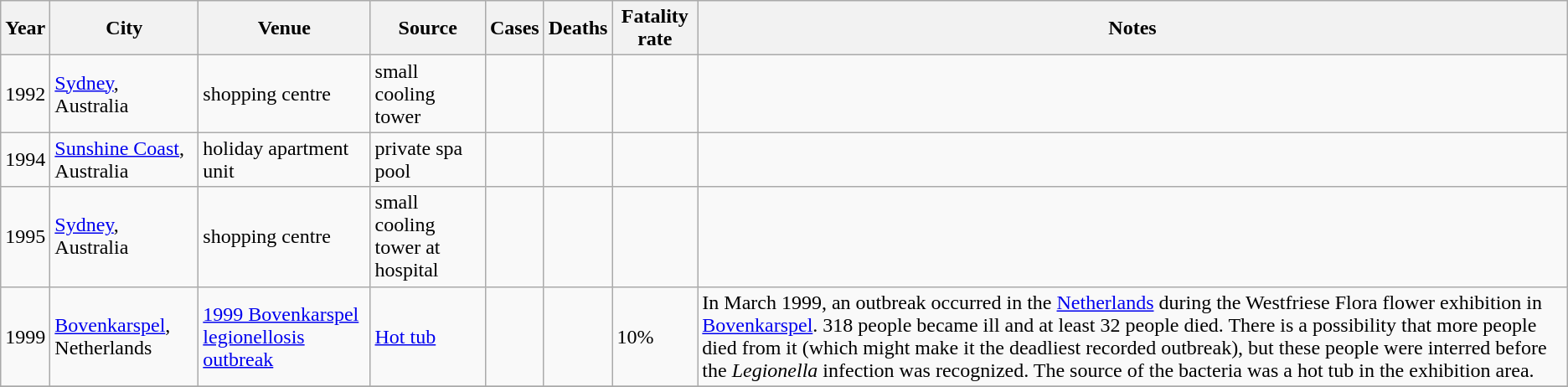<table class="wikitable sortable">
<tr>
<th>Year</th>
<th>City</th>
<th>Venue</th>
<th>Source</th>
<th>Cases</th>
<th>Deaths</th>
<th>Fatality rate</th>
<th>Notes</th>
</tr>
<tr>
<td>1992</td>
<td><a href='#'>Sydney</a>, Australia</td>
<td>shopping centre</td>
<td>small cooling tower</td>
<td></td>
<td></td>
<td></td>
<td></td>
</tr>
<tr>
<td>1994</td>
<td><a href='#'>Sunshine Coast</a>, Australia</td>
<td>holiday apartment unit</td>
<td>private spa pool</td>
<td></td>
<td></td>
<td></td>
<td></td>
</tr>
<tr>
<td>1995</td>
<td><a href='#'>Sydney</a>, Australia</td>
<td>shopping centre</td>
<td>small cooling tower at hospital</td>
<td></td>
<td></td>
<td></td>
<td></td>
</tr>
<tr>
<td>1999</td>
<td><a href='#'>Bovenkarspel</a>, Netherlands</td>
<td><a href='#'>1999 Bovenkarspel legionellosis outbreak</a></td>
<td><a href='#'>Hot tub</a></td>
<td></td>
<td></td>
<td>10%</td>
<td>In March 1999, an outbreak occurred in the <a href='#'>Netherlands</a> during the Westfriese Flora flower exhibition in <a href='#'>Bovenkarspel</a>. 318 people became ill and at least 32 people died. There is a possibility that more people died from it (which might make it the deadliest recorded outbreak), but these people were interred before the <em>Legionella</em> infection was recognized. The source of the bacteria was a hot tub in the exhibition area.</td>
</tr>
<tr>
</tr>
</table>
